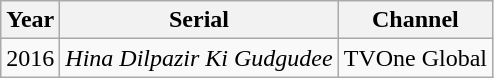<table class="wikitable">
<tr>
<th>Year</th>
<th>Serial</th>
<th>Channel</th>
</tr>
<tr>
<td>2016</td>
<td><em>Hina Dilpazir Ki Gudgudee</em></td>
<td>TVOne Global</td>
</tr>
</table>
